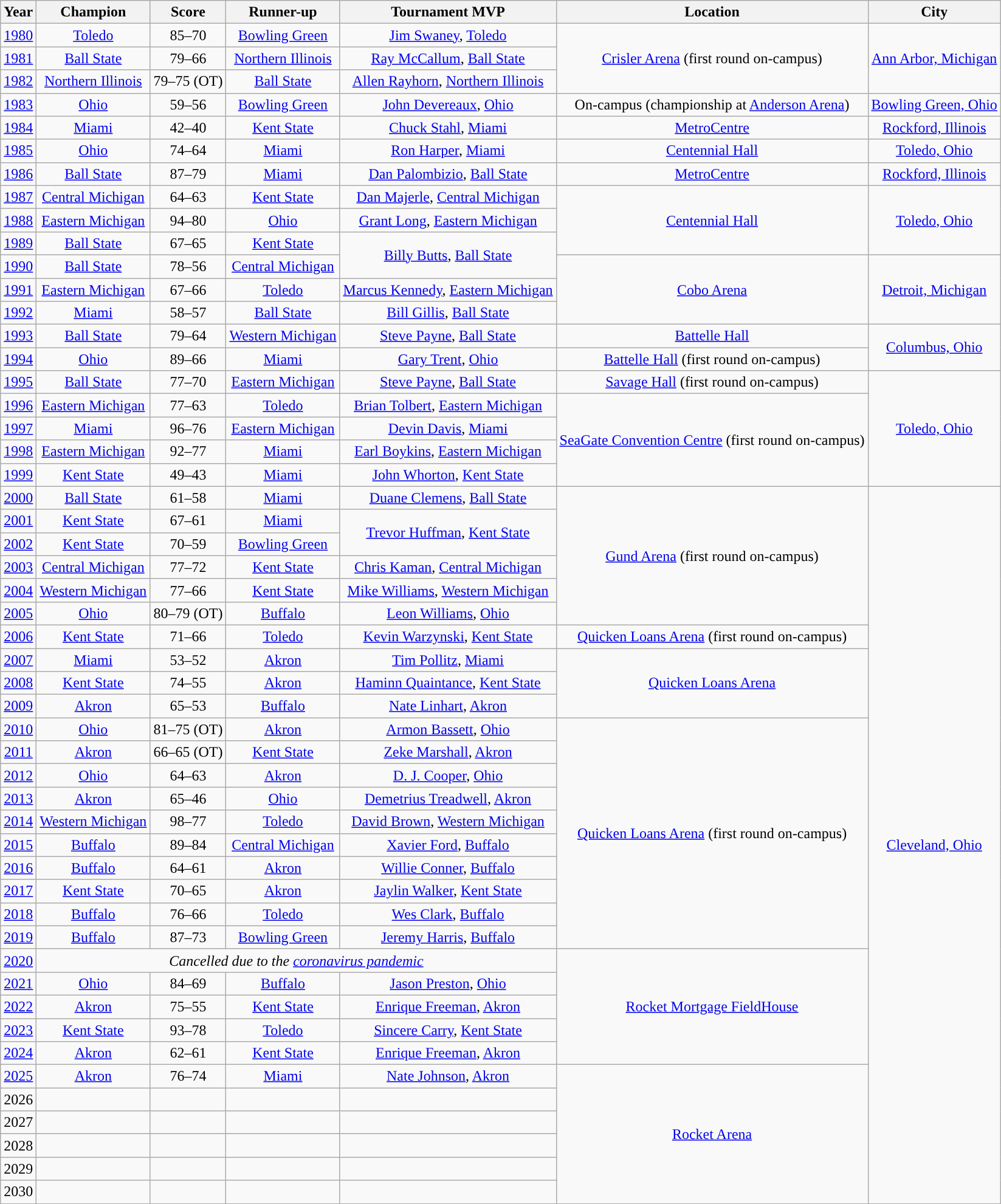<table class="wikitable sortable" style="text-align:center">
<tr>
<th width=px>Year</th>
<th width=px>Champion</th>
<th width=px>Score</th>
<th width=px>Runner-up</th>
<th width=px>Tournament MVP</th>
<th width=px>Location</th>
<th width=px>City</th>
</tr>
<tr>
<td><a href='#'>1980</a></td>
<td><a href='#'>Toledo</a></td>
<td>85–70</td>
<td><a href='#'>Bowling Green</a></td>
<td><a href='#'>Jim Swaney</a>, <a href='#'>Toledo</a></td>
<td rowspan=3><a href='#'>Crisler Arena</a> (first round on-campus)</td>
<td rowspan=3><a href='#'>Ann Arbor, Michigan</a></td>
</tr>
<tr>
<td><a href='#'>1981</a></td>
<td><a href='#'>Ball State</a></td>
<td>79–66</td>
<td><a href='#'>Northern Illinois</a></td>
<td><a href='#'>Ray McCallum</a>, <a href='#'>Ball State</a></td>
</tr>
<tr>
<td><a href='#'>1982</a></td>
<td><a href='#'>Northern Illinois</a></td>
<td>79–75 (OT)</td>
<td><a href='#'>Ball State</a></td>
<td><a href='#'>Allen Rayhorn</a>, <a href='#'>Northern Illinois</a></td>
</tr>
<tr>
<td><a href='#'>1983</a></td>
<td><a href='#'>Ohio</a></td>
<td>59–56</td>
<td><a href='#'>Bowling Green</a></td>
<td><a href='#'>John Devereaux</a>, <a href='#'>Ohio</a></td>
<td>On-campus (championship at <a href='#'>Anderson Arena</a>)</td>
<td><a href='#'>Bowling Green, Ohio</a></td>
</tr>
<tr>
<td><a href='#'>1984</a></td>
<td><a href='#'>Miami</a></td>
<td>42–40</td>
<td><a href='#'>Kent State</a></td>
<td><a href='#'>Chuck Stahl</a>, <a href='#'>Miami</a></td>
<td><a href='#'>MetroCentre</a></td>
<td><a href='#'>Rockford, Illinois</a></td>
</tr>
<tr>
<td><a href='#'>1985</a></td>
<td><a href='#'>Ohio</a></td>
<td>74–64</td>
<td><a href='#'>Miami</a></td>
<td><a href='#'>Ron Harper</a>, <a href='#'>Miami</a></td>
<td><a href='#'>Centennial Hall</a></td>
<td><a href='#'>Toledo, Ohio</a></td>
</tr>
<tr>
<td><a href='#'>1986</a></td>
<td><a href='#'>Ball State</a></td>
<td>87–79</td>
<td><a href='#'>Miami</a></td>
<td><a href='#'>Dan Palombizio</a>, <a href='#'>Ball State</a></td>
<td><a href='#'>MetroCentre</a></td>
<td><a href='#'>Rockford, Illinois</a></td>
</tr>
<tr>
<td><a href='#'>1987</a></td>
<td><a href='#'>Central Michigan</a></td>
<td>64–63</td>
<td><a href='#'>Kent State</a></td>
<td><a href='#'>Dan Majerle</a>, <a href='#'>Central Michigan</a></td>
<td rowspan=3><a href='#'>Centennial Hall</a></td>
<td rowspan=3><a href='#'>Toledo, Ohio</a></td>
</tr>
<tr>
<td><a href='#'>1988</a></td>
<td><a href='#'>Eastern Michigan</a></td>
<td>94–80</td>
<td><a href='#'>Ohio</a></td>
<td><a href='#'>Grant Long</a>, <a href='#'>Eastern Michigan</a></td>
</tr>
<tr>
<td><a href='#'>1989</a></td>
<td><a href='#'>Ball State</a></td>
<td>67–65</td>
<td><a href='#'>Kent State</a></td>
<td rowspan=2><a href='#'>Billy Butts</a>, <a href='#'>Ball State</a></td>
</tr>
<tr>
<td><a href='#'>1990</a></td>
<td><a href='#'>Ball State</a></td>
<td>78–56</td>
<td><a href='#'>Central Michigan</a></td>
<td rowspan=3><a href='#'>Cobo Arena</a></td>
<td rowspan=3><a href='#'>Detroit, Michigan</a></td>
</tr>
<tr>
<td><a href='#'>1991</a></td>
<td><a href='#'>Eastern Michigan</a></td>
<td>67–66</td>
<td><a href='#'>Toledo</a></td>
<td><a href='#'>Marcus Kennedy</a>, <a href='#'>Eastern Michigan</a></td>
</tr>
<tr>
<td><a href='#'>1992</a></td>
<td><a href='#'>Miami</a></td>
<td>58–57</td>
<td><a href='#'>Ball State</a></td>
<td><a href='#'>Bill Gillis</a>, <a href='#'>Ball State</a></td>
</tr>
<tr>
<td><a href='#'>1993</a></td>
<td><a href='#'>Ball State</a></td>
<td>79–64</td>
<td><a href='#'>Western Michigan</a></td>
<td><a href='#'>Steve Payne</a>, <a href='#'>Ball State</a></td>
<td><a href='#'>Battelle Hall</a></td>
<td rowspan=2><a href='#'>Columbus, Ohio</a></td>
</tr>
<tr>
<td><a href='#'>1994</a></td>
<td><a href='#'>Ohio</a></td>
<td>89–66</td>
<td><a href='#'>Miami</a></td>
<td><a href='#'>Gary Trent</a>, <a href='#'>Ohio</a></td>
<td><a href='#'>Battelle Hall</a> (first round on-campus)</td>
</tr>
<tr>
<td><a href='#'>1995</a></td>
<td><a href='#'>Ball State</a></td>
<td>77–70</td>
<td><a href='#'>Eastern Michigan</a></td>
<td><a href='#'>Steve Payne</a>, <a href='#'>Ball State</a></td>
<td><a href='#'>Savage Hall</a> (first round on-campus)</td>
<td rowspan=5><a href='#'>Toledo, Ohio</a></td>
</tr>
<tr>
<td><a href='#'>1996</a></td>
<td><a href='#'>Eastern Michigan</a></td>
<td>77–63</td>
<td><a href='#'>Toledo</a></td>
<td><a href='#'>Brian Tolbert</a>, <a href='#'>Eastern Michigan</a></td>
<td rowspan=4><a href='#'>SeaGate Convention Centre</a> (first round on-campus)</td>
</tr>
<tr>
<td><a href='#'>1997</a></td>
<td><a href='#'>Miami</a></td>
<td>96–76</td>
<td><a href='#'>Eastern Michigan</a></td>
<td><a href='#'>Devin Davis</a>, <a href='#'>Miami</a></td>
</tr>
<tr>
<td><a href='#'>1998</a></td>
<td><a href='#'>Eastern Michigan</a></td>
<td>92–77</td>
<td><a href='#'>Miami</a></td>
<td><a href='#'>Earl Boykins</a>, <a href='#'>Eastern Michigan</a></td>
</tr>
<tr>
<td><a href='#'>1999</a></td>
<td><a href='#'>Kent State</a></td>
<td>49–43</td>
<td><a href='#'>Miami</a></td>
<td><a href='#'>John Whorton</a>, <a href='#'>Kent State</a></td>
</tr>
<tr>
<td><a href='#'>2000</a></td>
<td><a href='#'>Ball State</a></td>
<td>61–58</td>
<td><a href='#'>Miami</a></td>
<td><a href='#'>Duane Clemens</a>, <a href='#'>Ball State</a></td>
<td rowspan=6><a href='#'>Gund Arena</a> (first round on-campus)</td>
<td rowspan=31><a href='#'>Cleveland, Ohio</a></td>
</tr>
<tr>
<td><a href='#'>2001</a></td>
<td><a href='#'>Kent State</a></td>
<td>67–61</td>
<td><a href='#'>Miami</a></td>
<td rowspan=2><a href='#'>Trevor Huffman</a>, <a href='#'>Kent State</a></td>
</tr>
<tr>
<td><a href='#'>2002</a></td>
<td><a href='#'>Kent State</a></td>
<td>70–59</td>
<td><a href='#'>Bowling Green</a></td>
</tr>
<tr>
<td><a href='#'>2003</a></td>
<td><a href='#'>Central Michigan</a></td>
<td>77–72</td>
<td><a href='#'>Kent State</a></td>
<td><a href='#'>Chris Kaman</a>, <a href='#'>Central Michigan</a></td>
</tr>
<tr>
<td><a href='#'>2004</a></td>
<td><a href='#'>Western Michigan</a></td>
<td>77–66</td>
<td><a href='#'>Kent State</a></td>
<td><a href='#'>Mike Williams</a>, <a href='#'>Western Michigan</a></td>
</tr>
<tr>
<td><a href='#'>2005</a></td>
<td><a href='#'>Ohio</a></td>
<td>80–79 (OT)</td>
<td><a href='#'>Buffalo</a></td>
<td><a href='#'>Leon Williams</a>, <a href='#'>Ohio</a></td>
</tr>
<tr>
<td><a href='#'>2006</a></td>
<td><a href='#'>Kent State</a></td>
<td>71–66</td>
<td><a href='#'>Toledo</a></td>
<td><a href='#'>Kevin Warzynski</a>, <a href='#'>Kent State</a></td>
<td><a href='#'>Quicken Loans Arena</a> (first round on-campus)</td>
</tr>
<tr>
<td><a href='#'>2007</a></td>
<td><a href='#'>Miami</a></td>
<td>53–52</td>
<td><a href='#'>Akron</a></td>
<td><a href='#'>Tim Pollitz</a>, <a href='#'>Miami</a></td>
<td rowspan=3><a href='#'>Quicken Loans Arena</a></td>
</tr>
<tr>
<td><a href='#'>2008</a></td>
<td><a href='#'>Kent State</a></td>
<td>74–55</td>
<td><a href='#'>Akron</a></td>
<td><a href='#'>Haminn Quaintance</a>, <a href='#'>Kent State</a></td>
</tr>
<tr>
<td><a href='#'>2009</a></td>
<td><a href='#'>Akron</a></td>
<td>65–53</td>
<td><a href='#'>Buffalo</a></td>
<td><a href='#'>Nate Linhart</a>, <a href='#'>Akron</a></td>
</tr>
<tr>
<td><a href='#'>2010</a></td>
<td><a href='#'>Ohio</a></td>
<td>81–75 (OT)</td>
<td><a href='#'>Akron</a></td>
<td><a href='#'>Armon Bassett</a>, <a href='#'>Ohio</a></td>
<td rowspan=10><a href='#'>Quicken Loans Arena</a> (first round on-campus)</td>
</tr>
<tr>
<td><a href='#'>2011</a></td>
<td><a href='#'>Akron</a></td>
<td>66–65 (OT)</td>
<td><a href='#'>Kent State</a></td>
<td><a href='#'>Zeke Marshall</a>, <a href='#'>Akron</a></td>
</tr>
<tr>
<td><a href='#'>2012</a></td>
<td><a href='#'>Ohio</a></td>
<td>64–63</td>
<td><a href='#'>Akron</a></td>
<td><a href='#'>D. J. Cooper</a>, <a href='#'>Ohio</a></td>
</tr>
<tr>
<td><a href='#'>2013</a></td>
<td><a href='#'>Akron</a></td>
<td>65–46</td>
<td><a href='#'>Ohio</a></td>
<td><a href='#'>Demetrius Treadwell</a>, <a href='#'>Akron</a></td>
</tr>
<tr>
<td><a href='#'>2014</a></td>
<td><a href='#'>Western Michigan</a></td>
<td>98–77</td>
<td><a href='#'>Toledo</a></td>
<td><a href='#'>David Brown</a>, <a href='#'>Western Michigan</a></td>
</tr>
<tr>
<td><a href='#'>2015</a></td>
<td><a href='#'>Buffalo</a></td>
<td>89–84</td>
<td><a href='#'>Central Michigan</a></td>
<td><a href='#'>Xavier Ford</a>, <a href='#'>Buffalo</a></td>
</tr>
<tr>
<td><a href='#'>2016</a></td>
<td><a href='#'>Buffalo</a></td>
<td>64–61</td>
<td><a href='#'>Akron</a></td>
<td><a href='#'>Willie Conner</a>, <a href='#'>Buffalo</a></td>
</tr>
<tr>
<td><a href='#'>2017</a></td>
<td><a href='#'>Kent State</a></td>
<td>70–65</td>
<td><a href='#'>Akron</a></td>
<td><a href='#'>Jaylin Walker</a>, <a href='#'>Kent State</a></td>
</tr>
<tr>
<td><a href='#'>2018</a></td>
<td><a href='#'>Buffalo</a></td>
<td>76–66</td>
<td><a href='#'>Toledo</a></td>
<td><a href='#'>Wes Clark</a>, <a href='#'>Buffalo</a></td>
</tr>
<tr>
<td><a href='#'>2019</a></td>
<td><a href='#'>Buffalo</a></td>
<td>87–73</td>
<td><a href='#'>Bowling Green</a></td>
<td><a href='#'>Jeremy Harris</a>, <a href='#'>Buffalo</a></td>
</tr>
<tr>
<td><a href='#'>2020</a></td>
<td colspan=4><em>Cancelled due to the <a href='#'>coronavirus pandemic</a></em></td>
<td rowspan=5><a href='#'>Rocket Mortgage FieldHouse</a></td>
</tr>
<tr>
<td><a href='#'>2021</a></td>
<td><a href='#'>Ohio</a></td>
<td>84–69</td>
<td><a href='#'>Buffalo</a></td>
<td><a href='#'>Jason Preston</a>, <a href='#'>Ohio</a></td>
</tr>
<tr>
<td><a href='#'>2022</a></td>
<td><a href='#'>Akron</a></td>
<td>75–55</td>
<td><a href='#'>Kent State</a></td>
<td><a href='#'>Enrique Freeman</a>, <a href='#'>Akron</a></td>
</tr>
<tr>
<td><a href='#'>2023</a></td>
<td><a href='#'>Kent State</a></td>
<td>93–78</td>
<td><a href='#'>Toledo</a></td>
<td><a href='#'>Sincere Carry</a>, <a href='#'>Kent State</a></td>
</tr>
<tr>
<td><a href='#'>2024</a></td>
<td><a href='#'>Akron</a></td>
<td>62–61</td>
<td><a href='#'>Kent State</a></td>
<td><a href='#'>Enrique Freeman</a>, <a href='#'>Akron</a></td>
</tr>
<tr>
<td><a href='#'>2025</a></td>
<td><a href='#'>Akron</a></td>
<td>76–74</td>
<td><a href='#'>Miami</a></td>
<td><a href='#'>Nate Johnson</a>, <a href='#'>Akron</a></td>
<td rowspan=6><a href='#'>Rocket Arena</a></td>
</tr>
<tr>
<td>2026</td>
<td></td>
<td></td>
<td></td>
<td></td>
</tr>
<tr>
<td>2027</td>
<td></td>
<td></td>
<td></td>
<td></td>
</tr>
<tr>
<td>2028</td>
<td></td>
<td></td>
<td></td>
<td></td>
</tr>
<tr>
<td>2029</td>
<td></td>
<td></td>
<td></td>
<td></td>
</tr>
<tr>
<td>2030</td>
<td></td>
<td></td>
<td></td>
<td></td>
</tr>
</table>
